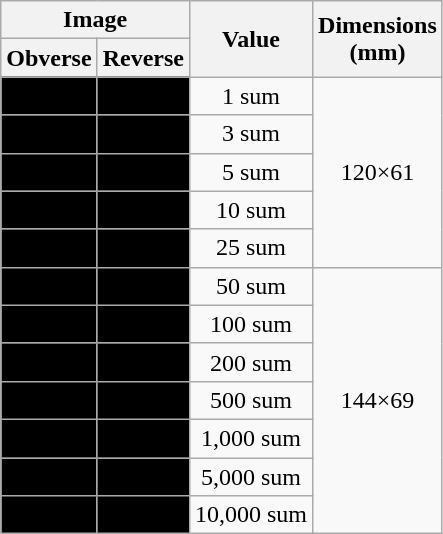<table class="wikitable" style="text-align: center">
<tr>
<th colspan="2">Image</th>
<th rowspan="2">Value</th>
<th rowspan="2">Dimensions<br>(mm)</th>
</tr>
<tr>
<th>Obverse</th>
<th>Reverse</th>
</tr>
<tr>
<td bgcolor="#000000"></td>
<td bgcolor="#000000"></td>
<td>1 sum</td>
<td rowspan="5">120×61</td>
</tr>
<tr>
<td bgcolor="#000000"></td>
<td bgcolor="#000000"></td>
<td>3 sum</td>
</tr>
<tr>
<td bgcolor="#000000"></td>
<td bgcolor="#000000"></td>
<td>5 sum</td>
</tr>
<tr>
<td bgcolor="#000000"></td>
<td bgcolor="#000000"></td>
<td>10 sum</td>
</tr>
<tr>
<td bgcolor="#000000"></td>
<td bgcolor="#000000"></td>
<td>25 sum</td>
</tr>
<tr>
<td bgcolor="#000000"></td>
<td bgcolor="#000000"></td>
<td>50 sum</td>
<td rowspan="7">144×69</td>
</tr>
<tr>
<td bgcolor="#000000"></td>
<td bgcolor="#000000"></td>
<td>100 sum</td>
</tr>
<tr>
<td bgcolor="#000000"></td>
<td bgcolor="#000000"></td>
<td>200 sum</td>
</tr>
<tr>
<td bgcolor="#000000"></td>
<td bgcolor="#000000"></td>
<td>500 sum</td>
</tr>
<tr>
<td bgcolor="#000000"></td>
<td bgcolor="#000000"></td>
<td>1,000 sum</td>
</tr>
<tr>
<td bgcolor="#000000"></td>
<td bgcolor="#000000"></td>
<td>5,000 sum</td>
</tr>
<tr>
<td bgcolor="#000000"></td>
<td bgcolor="#000000"></td>
<td>10,000 sum</td>
</tr>
</table>
